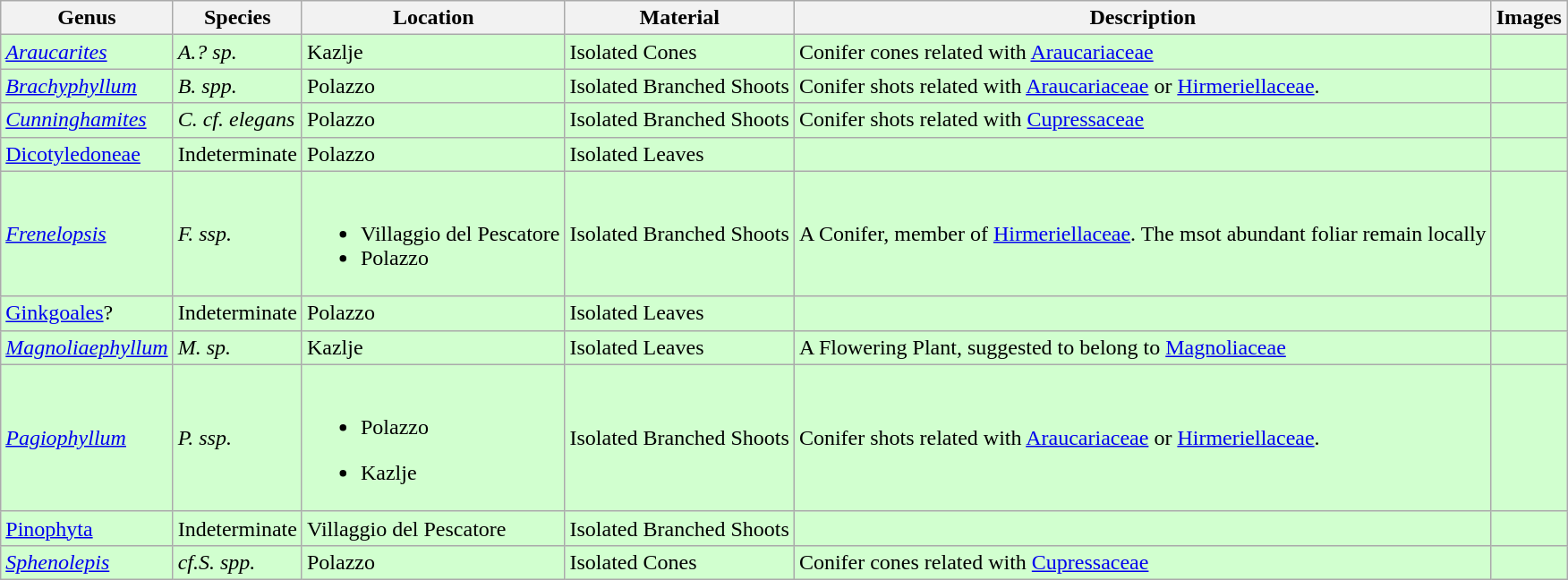<table class="wikitable">
<tr>
<th>Genus</th>
<th>Species</th>
<th>Location</th>
<th>Material</th>
<th>Description</th>
<th>Images</th>
</tr>
<tr>
<td style="background:#D1FFCF;"><em><a href='#'>Araucarites</a></em></td>
<td style="background:#D1FFCF;"><em>A.? sp.</em></td>
<td style="background:#D1FFCF;">Kazlje</td>
<td style="background:#D1FFCF;">Isolated Cones</td>
<td style="background:#D1FFCF;">Conifer cones related with <a href='#'>Araucariaceae</a></td>
<td style="background:#D1FFCF;"></td>
</tr>
<tr>
<td style="background:#D1FFCF;"><em><a href='#'>Brachyphyllum</a></em></td>
<td style="background:#D1FFCF;"><em>B.  spp.</em></td>
<td style="background:#D1FFCF;">Polazzo</td>
<td style="background:#D1FFCF;">Isolated Branched Shoots</td>
<td style="background:#D1FFCF;">Conifer shots related with <a href='#'>Araucariaceae</a> or <a href='#'>Hirmeriellaceae</a>.</td>
<td style="background:#D1FFCF;"></td>
</tr>
<tr>
<td style="background:#D1FFCF;"><em><a href='#'>Cunninghamites</a></em></td>
<td style="background:#D1FFCF;"><em>C. cf. elegans</em></td>
<td style="background:#D1FFCF;">Polazzo</td>
<td style="background:#D1FFCF;">Isolated Branched Shoots</td>
<td style="background:#D1FFCF;">Conifer shots related with <a href='#'>Cupressaceae</a></td>
<td style="background:#D1FFCF;"></td>
</tr>
<tr>
<td style="background:#D1FFCF;"><a href='#'>Dicotyledoneae</a></td>
<td style="background:#D1FFCF;">Indeterminate</td>
<td style="background:#D1FFCF;">Polazzo</td>
<td style="background:#D1FFCF;">Isolated Leaves</td>
<td style="background:#D1FFCF;"></td>
<td style="background:#D1FFCF;"></td>
</tr>
<tr>
<td style="background:#D1FFCF;"><em><a href='#'>Frenelopsis</a></em></td>
<td style="background:#D1FFCF;"><em>F. ssp.</em></td>
<td style="background:#D1FFCF;"><br><ul><li>Villaggio del Pescatore</li><li>Polazzo</li></ul></td>
<td style="background:#D1FFCF;">Isolated Branched Shoots</td>
<td style="background:#D1FFCF;">A Conifer, member of <a href='#'>Hirmeriellaceae</a>. The msot abundant foliar remain locally</td>
<td style="background:#D1FFCF;"></td>
</tr>
<tr>
<td style="background:#D1FFCF;"><a href='#'>Ginkgoales</a>?</td>
<td style="background:#D1FFCF;">Indeterminate</td>
<td style="background:#D1FFCF;">Polazzo</td>
<td style="background:#D1FFCF;">Isolated Leaves</td>
<td style="background:#D1FFCF;"></td>
<td style="background:#D1FFCF;"></td>
</tr>
<tr>
<td style="background:#D1FFCF;"><em><a href='#'>Magnoliaephyllum</a></em></td>
<td style="background:#D1FFCF;"><em>M. sp.</em></td>
<td style="background:#D1FFCF;">Kazlje</td>
<td style="background:#D1FFCF;">Isolated Leaves</td>
<td style="background:#D1FFCF;">A Flowering Plant, suggested to belong to <a href='#'>Magnoliaceae</a></td>
<td style="background:#D1FFCF;"></td>
</tr>
<tr>
<td style="background:#D1FFCF;"><em><a href='#'>Pagiophyllum</a></em></td>
<td style="background:#D1FFCF;"><em>P. ssp.</em></td>
<td style="background:#D1FFCF;"><br><ul><li>Polazzo</li></ul><ul><li>Kazlje</li></ul></td>
<td style="background:#D1FFCF;">Isolated Branched Shoots</td>
<td style="background:#D1FFCF;">Conifer shots related with <a href='#'>Araucariaceae</a> or <a href='#'>Hirmeriellaceae</a>.</td>
<td style="background:#D1FFCF;"></td>
</tr>
<tr>
<td style="background:#D1FFCF;"><a href='#'>Pinophyta</a></td>
<td style="background:#D1FFCF;">Indeterminate</td>
<td style="background:#D1FFCF;">Villaggio del Pescatore</td>
<td style="background:#D1FFCF;">Isolated Branched Shoots</td>
<td style="background:#D1FFCF;"></td>
<td style="background:#D1FFCF;"></td>
</tr>
<tr>
<td style="background:#D1FFCF;"><em><a href='#'>Sphenolepis</a></em></td>
<td style="background:#D1FFCF;"><em>cf.S. spp.</em></td>
<td style="background:#D1FFCF;">Polazzo</td>
<td style="background:#D1FFCF;">Isolated Cones</td>
<td style="background:#D1FFCF;">Conifer cones related with <a href='#'>Cupressaceae</a></td>
<td style="background:#D1FFCF;"></td>
</tr>
</table>
